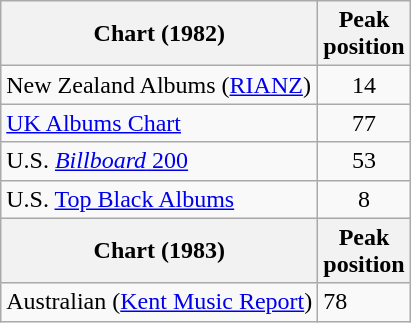<table class="wikitable">
<tr>
<th align="left">Chart (1982)</th>
<th style="text-align:center;">Peak<br>position</th>
</tr>
<tr>
<td align="left">New Zealand Albums (<a href='#'>RIANZ</a>)</td>
<td style="text-align:center;">14</td>
</tr>
<tr>
<td align="left"><a href='#'>UK Albums Chart</a></td>
<td style="text-align:center;">77</td>
</tr>
<tr>
<td align="left">U.S. <a href='#'><em>Billboard</em> 200</a></td>
<td style="text-align:center;">53</td>
</tr>
<tr>
<td align="left">U.S. <a href='#'>Top Black Albums</a></td>
<td style="text-align:center;">8</td>
</tr>
<tr>
<th scope="col">Chart (1983)</th>
<th scope="col">Peak<br>position</th>
</tr>
<tr>
<td>Australian (<a href='#'>Kent Music Report</a>)</td>
<td>78</td>
</tr>
</table>
